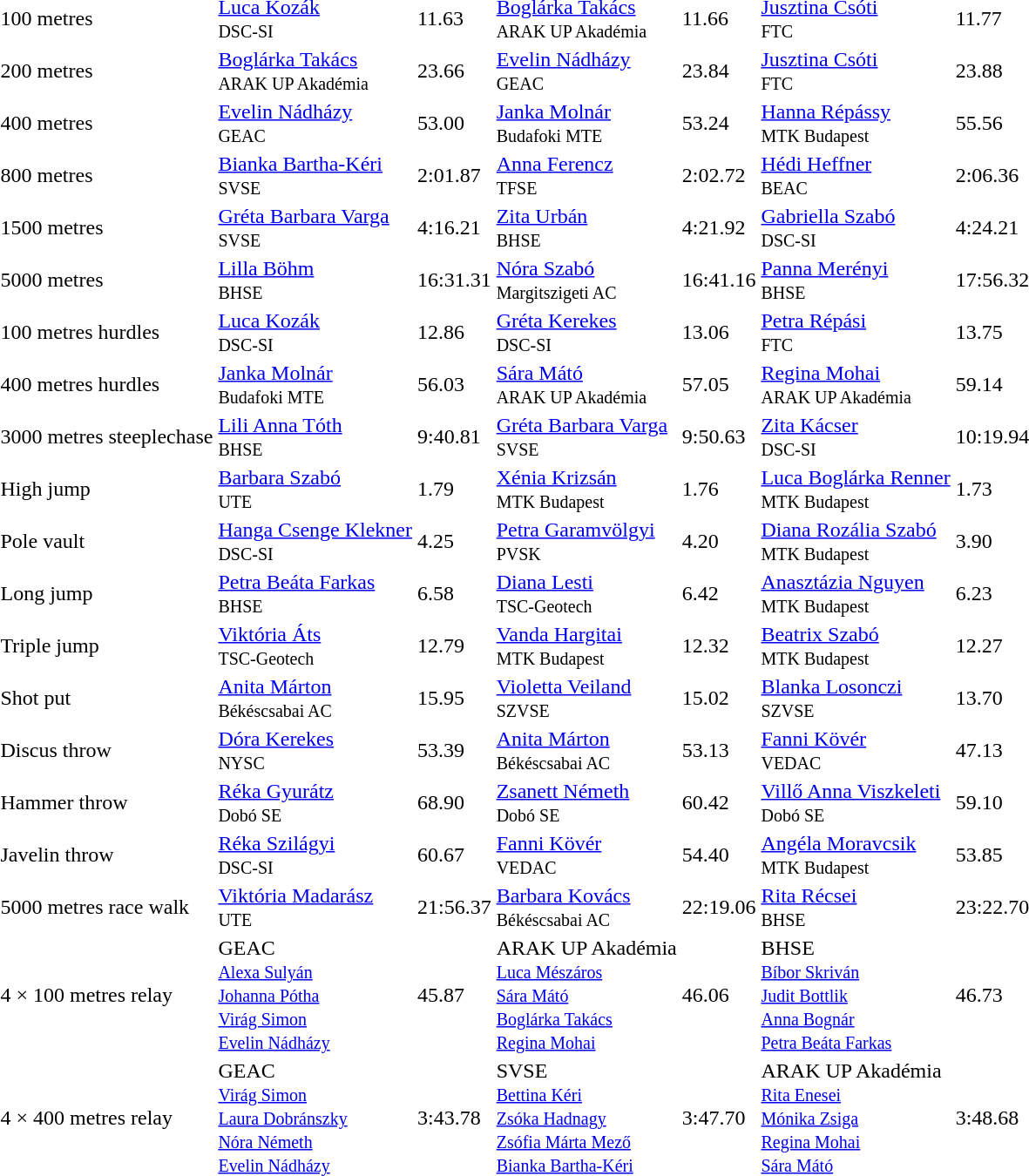<table>
<tr>
<td>100 metres</td>
<td><a href='#'>Luca Kozák</a><br><small>DSC-SI</small></td>
<td>11.63</td>
<td><a href='#'>Boglárka Takács</a><br><small>ARAK UP Akadémia</small></td>
<td>11.66</td>
<td><a href='#'>Jusztina Csóti</a><br><small>FTC</small></td>
<td>11.77</td>
</tr>
<tr>
<td>200 metres</td>
<td><a href='#'>Boglárka Takács</a><br><small>ARAK UP Akadémia</small></td>
<td>23.66 </td>
<td><a href='#'>Evelin Nádházy</a><br><small>GEAC</small></td>
<td>23.84 </td>
<td><a href='#'>Jusztina Csóti</a><br><small>FTC</small></td>
<td>23.88</td>
</tr>
<tr>
<td>400 metres</td>
<td><a href='#'>Evelin Nádházy</a><br><small>GEAC</small></td>
<td>53.00</td>
<td><a href='#'>Janka Molnár</a><br><small>Budafoki MTE</small></td>
<td>53.24</td>
<td><a href='#'>Hanna Répássy</a><br><small>MTK Budapest</small></td>
<td>55.56</td>
</tr>
<tr>
<td>800 metres</td>
<td><a href='#'>Bianka Bartha-Kéri</a><br><small>SVSE</small></td>
<td>2:01.87</td>
<td><a href='#'>Anna Ferencz</a><br><small>TFSE</small></td>
<td>2:02.72 </td>
<td><a href='#'>Hédi Heffner</a><br><small>BEAC</small></td>
<td>2:06.36 </td>
</tr>
<tr>
<td>1500 metres</td>
<td><a href='#'>Gréta Barbara Varga</a><br><small>SVSE</small></td>
<td>4:16.21 </td>
<td><a href='#'>Zita Urbán</a><br><small>BHSE</small></td>
<td>4:21.92 </td>
<td><a href='#'>Gabriella Szabó</a><br><small>DSC-SI</small></td>
<td>4:24.21 </td>
</tr>
<tr>
<td>5000 metres</td>
<td><a href='#'>Lilla Böhm</a><br><small>BHSE</small></td>
<td>16:31.31</td>
<td><a href='#'>Nóra Szabó</a><br><small>Margitszigeti AC</small></td>
<td>16:41.16 </td>
<td><a href='#'>Panna Merényi</a><br><small>BHSE</small></td>
<td>17:56.32</td>
</tr>
<tr>
<td>100 metres hurdles</td>
<td><a href='#'>Luca Kozák</a><br><small>DSC-SI</small></td>
<td>12.86 </td>
<td><a href='#'>Gréta Kerekes</a><br><small>DSC-SI</small></td>
<td>13.06</td>
<td><a href='#'>Petra Répási</a><br><small>FTC</small></td>
<td>13.75</td>
</tr>
<tr>
<td>400 metres hurdles</td>
<td><a href='#'>Janka Molnár</a><br><small>Budafoki MTE</small></td>
<td>56.03 </td>
<td><a href='#'>Sára Mátó</a><br><small>ARAK UP Akadémia</small></td>
<td>57.05</td>
<td><a href='#'>Regina Mohai</a><br><small>ARAK UP Akadémia</small></td>
<td>59.14 </td>
</tr>
<tr>
<td>3000 metres steeplechase</td>
<td><a href='#'>Lili Anna Tóth</a><br><small>BHSE</small></td>
<td>9:40.81 </td>
<td><a href='#'>Gréta Barbara Varga</a><br><small>SVSE</small></td>
<td>9:50.63 </td>
<td><a href='#'>Zita Kácser</a><br><small>DSC-SI</small></td>
<td>10:19.94</td>
</tr>
<tr>
<td>High jump</td>
<td><a href='#'>Barbara Szabó</a><br><small>UTE</small></td>
<td>1.79</td>
<td><a href='#'>Xénia Krizsán</a><br><small>MTK Budapest</small></td>
<td>1.76</td>
<td><a href='#'>Luca Boglárka Renner</a><br><small>MTK Budapest</small></td>
<td>1.73</td>
</tr>
<tr>
<td>Pole vault</td>
<td><a href='#'>Hanga Csenge Klekner</a><br><small>DSC-SI</small></td>
<td>4.25 </td>
<td><a href='#'>Petra Garamvölgyi</a><br><small>PVSK</small></td>
<td>4.20 </td>
<td><a href='#'>Diana Rozália Szabó</a><br><small>MTK Budapest</small></td>
<td>3.90</td>
</tr>
<tr>
<td>Long jump</td>
<td><a href='#'>Petra Beáta Farkas</a><br><small>BHSE</small></td>
<td>6.58</td>
<td><a href='#'>Diana Lesti</a><br><small>TSC-Geotech</small></td>
<td>6.42</td>
<td><a href='#'>Anasztázia Nguyen</a><br><small>MTK Budapest</small></td>
<td>6.23</td>
</tr>
<tr>
<td>Triple jump</td>
<td><a href='#'>Viktória Áts</a><br><small>TSC-Geotech</small></td>
<td>12.79</td>
<td><a href='#'>Vanda Hargitai</a><br><small>MTK Budapest</small></td>
<td>12.32</td>
<td><a href='#'>Beatrix Szabó</a><br><small>MTK Budapest</small></td>
<td>12.27</td>
</tr>
<tr>
<td>Shot put</td>
<td><a href='#'>Anita Márton</a><br><small>Békéscsabai AC</small></td>
<td>15.95</td>
<td><a href='#'>Violetta Veiland</a><br><small>SZVSE</small></td>
<td>15.02</td>
<td><a href='#'>Blanka Losonczi</a><br><small>SZVSE</small></td>
<td>13.70</td>
</tr>
<tr>
<td>Discus throw</td>
<td><a href='#'>Dóra Kerekes</a><br><small>NYSC</small></td>
<td>53.39</td>
<td><a href='#'>Anita Márton</a><br><small>Békéscsabai AC</small></td>
<td>53.13</td>
<td><a href='#'>Fanni Kövér</a><br><small>VEDAC</small></td>
<td>47.13</td>
</tr>
<tr>
<td>Hammer throw</td>
<td><a href='#'>Réka Gyurátz</a><br><small>Dobó SE</small></td>
<td>68.90</td>
<td><a href='#'>Zsanett Németh</a><br><small>Dobó SE</small></td>
<td>60.42</td>
<td><a href='#'>Villő Anna Viszkeleti</a><br><small>Dobó SE</small></td>
<td>59.10</td>
</tr>
<tr>
<td>Javelin throw</td>
<td><a href='#'>Réka Szilágyi</a><br><small>DSC-SI</small></td>
<td>60.67</td>
<td><a href='#'>Fanni Kövér</a><br><small>VEDAC</small></td>
<td>54.40</td>
<td><a href='#'>Angéla Moravcsik</a><br><small>MTK Budapest</small></td>
<td>53.85</td>
</tr>
<tr>
<td>5000 metres race walk</td>
<td><a href='#'>Viktória Madarász</a><br><small>UTE</small></td>
<td>21:56.37</td>
<td><a href='#'>Barbara Kovács</a><br><small>Békéscsabai AC</small></td>
<td>22:19.06 </td>
<td><a href='#'>Rita Récsei</a><br><small>BHSE</small></td>
<td>23:22.70</td>
</tr>
<tr>
<td>4 × 100 metres relay</td>
<td>GEAC<br><small><a href='#'>Alexa Sulyán</a><br><a href='#'>Johanna Pótha</a><br><a href='#'>Virág Simon</a><br><a href='#'>Evelin Nádházy</a></small></td>
<td>45.87</td>
<td>ARAK UP Akadémia<br><small><a href='#'>Luca Mészáros</a><br><a href='#'>Sára Mátó</a><br><a href='#'>Boglárka Takács</a><br><a href='#'>Regina Mohai</a></small></td>
<td>46.06</td>
<td>BHSE<br><small><a href='#'>Bíbor Skriván</a><br><a href='#'>Judit Bottlik</a><br><a href='#'>Anna Bognár</a><br><a href='#'>Petra Beáta Farkas</a></small></td>
<td>46.73</td>
</tr>
<tr>
<td>4 × 400 metres relay</td>
<td>GEAC<br><small><a href='#'>Virág Simon</a><br><a href='#'>Laura Dobránszky</a><br><a href='#'>Nóra Németh</a><br><a href='#'>Evelin Nádházy</a></small></td>
<td>3:43.78</td>
<td>SVSE<br><small><a href='#'>Bettina Kéri</a><br><a href='#'>Zsóka Hadnagy</a><br><a href='#'>Zsófia Márta Mező</a><br><a href='#'>Bianka Bartha-Kéri</a></small></td>
<td>3:47.70</td>
<td>ARAK UP Akadémia<br><small><a href='#'>Rita Enesei</a><br><a href='#'>Mónika Zsiga</a><br><a href='#'>Regina Mohai</a><br><a href='#'>Sára Mátó</a></small></td>
<td>3:48.68</td>
</tr>
</table>
